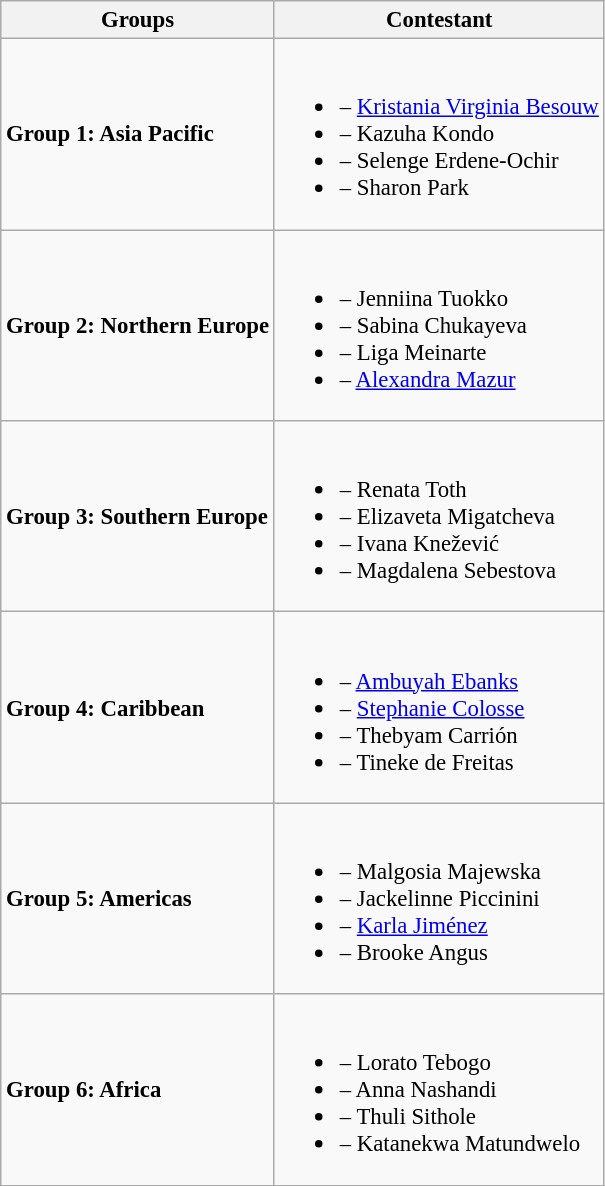<table class="wikitable sortable" style="font-size:95%;">
<tr>
<th>Groups</th>
<th>Contestant</th>
</tr>
<tr>
<td><strong>Group 1: Asia Pacific</strong></td>
<td><br><ul><li><strong></strong> – <a href='#'>Kristania Virginia Besouw</a></li><li><strong></strong> – Kazuha Kondo</li><li><strong></strong> – Selenge Erdene-Ochir</li><li><strong></strong> – Sharon Park</li></ul></td>
</tr>
<tr>
<td><strong>Group 2: Northern Europe</strong></td>
<td><br><ul><li><strong></strong> – Jenniina Tuokko</li><li><strong></strong> – Sabina Chukayeva</li><li><strong></strong> – Liga Meinarte</li><li><strong></strong> – <a href='#'>Alexandra Mazur</a></li></ul></td>
</tr>
<tr>
<td><strong>Group 3: Southern Europe</strong></td>
<td><br><ul><li><strong></strong> – Renata Toth</li><li><strong></strong> – Elizaveta Migatcheva</li><li><strong></strong> – Ivana Knežević</li><li><strong></strong> – Magdalena Sebestova</li></ul></td>
</tr>
<tr>
<td><strong>Group 4: Caribbean</strong></td>
<td><br><ul><li><strong></strong> – <a href='#'>Ambuyah Ebanks</a></li><li><strong></strong> – <a href='#'>Stephanie Colosse</a></li><li><strong></strong> – Thebyam Carrión</li><li><strong></strong> – Tineke de Freitas</li></ul></td>
</tr>
<tr>
<td><strong>Group 5: Americas</strong></td>
<td><br><ul><li><strong></strong> – Malgosia Majewska</li><li><strong></strong> – Jackelinne Piccinini</li><li><strong></strong> – <a href='#'>Karla Jiménez</a></li><li><strong></strong> – Brooke Angus</li></ul></td>
</tr>
<tr>
<td><strong>Group 6: Africa</strong></td>
<td><br><ul><li><strong></strong> – Lorato Tebogo</li><li><strong></strong> – Anna Nashandi</li><li><strong></strong> – Thuli Sithole</li><li><strong></strong> – Katanekwa Matundwelo</li></ul></td>
</tr>
</table>
